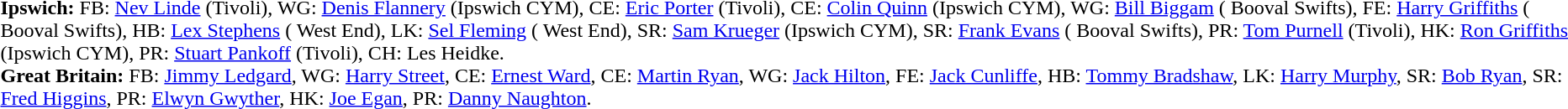<table width="100%" class="mw-collapsible mw-collapsed">
<tr>
<td valign="top" width="50%"><br><strong>Ipswich:</strong> FB: <a href='#'>Nev Linde</a> (Tivoli), WG: <a href='#'>Denis Flannery</a> (Ipswich CYM), CE: <a href='#'>Eric Porter</a> (Tivoli), CE: <a href='#'>Colin Quinn</a> (Ipswich CYM), WG: <a href='#'>Bill Biggam</a> ( Booval Swifts), FE: <a href='#'>Harry Griffiths</a> ( Booval Swifts), HB: <a href='#'>Lex Stephens</a> ( West End), LK: <a href='#'>Sel Fleming</a> ( West End), SR: <a href='#'>Sam Krueger</a> (Ipswich CYM), SR: <a href='#'>Frank Evans</a> ( Booval Swifts), PR: <a href='#'>Tom Purnell</a> (Tivoli), HK: <a href='#'>Ron Griffiths</a> (Ipswich CYM), PR: <a href='#'>Stuart Pankoff</a> (Tivoli), CH: Les Heidke.<br><strong>Great Britain:</strong> FB: <a href='#'>Jimmy Ledgard</a>, WG: <a href='#'>Harry Street</a>, CE: <a href='#'>Ernest Ward</a>, CE: <a href='#'>Martin Ryan</a>, WG: <a href='#'>Jack Hilton</a>, FE: <a href='#'>Jack Cunliffe</a>, HB: <a href='#'>Tommy Bradshaw</a>, LK: <a href='#'>Harry Murphy</a>, SR: <a href='#'>Bob Ryan</a>, SR: <a href='#'>Fred Higgins</a>, PR: <a href='#'>Elwyn Gwyther</a>, HK: <a href='#'>Joe Egan</a>, PR: <a href='#'>Danny Naughton</a>.</td>
</tr>
</table>
